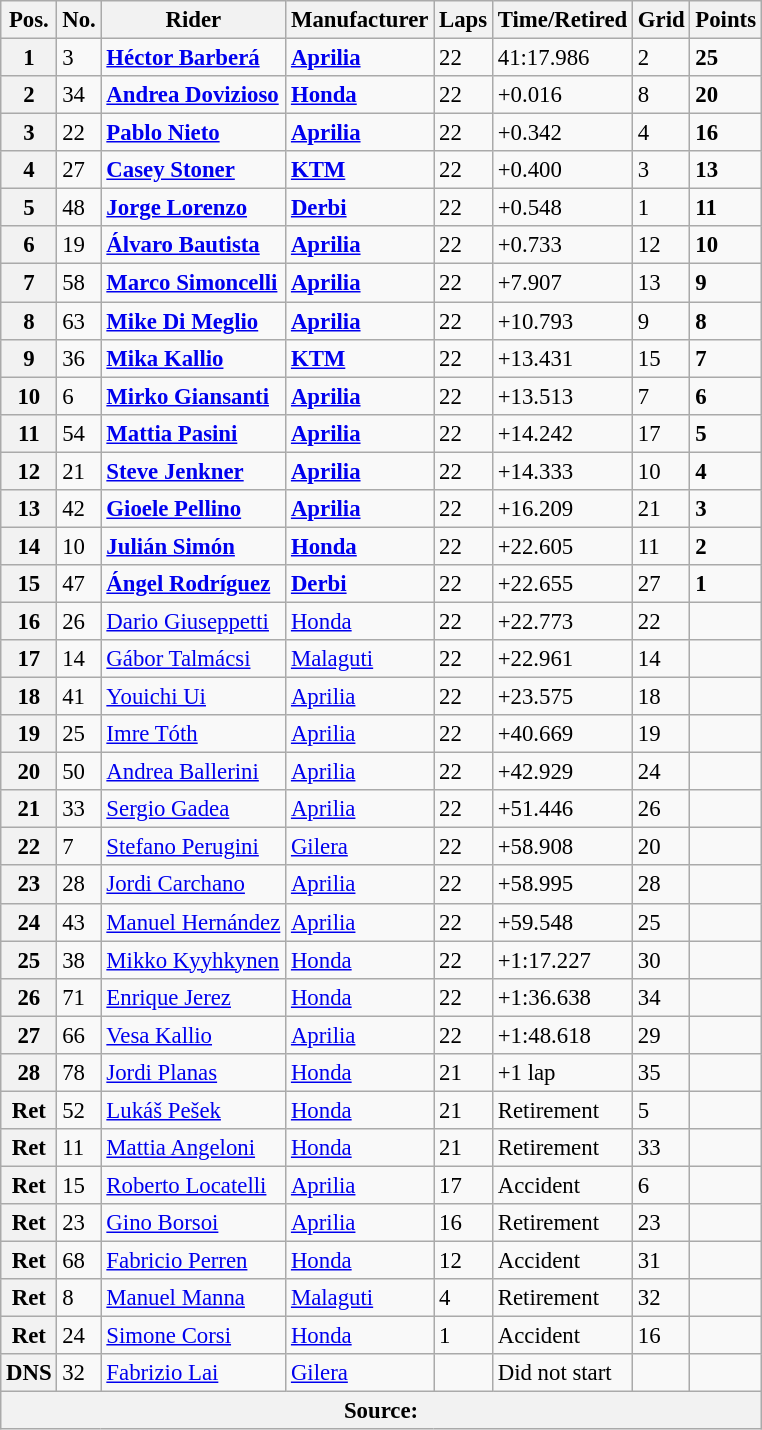<table class="wikitable" style="font-size: 95%;">
<tr>
<th>Pos.</th>
<th>No.</th>
<th>Rider</th>
<th>Manufacturer</th>
<th>Laps</th>
<th>Time/Retired</th>
<th>Grid</th>
<th>Points</th>
</tr>
<tr>
<th>1</th>
<td>3</td>
<td> <strong><a href='#'>Héctor Barberá</a></strong></td>
<td><strong><a href='#'>Aprilia</a></strong></td>
<td>22</td>
<td>41:17.986</td>
<td>2</td>
<td><strong>25</strong></td>
</tr>
<tr>
<th>2</th>
<td>34</td>
<td> <strong><a href='#'>Andrea Dovizioso</a></strong></td>
<td><strong><a href='#'>Honda</a></strong></td>
<td>22</td>
<td>+0.016</td>
<td>8</td>
<td><strong>20</strong></td>
</tr>
<tr>
<th>3</th>
<td>22</td>
<td> <strong><a href='#'>Pablo Nieto</a></strong></td>
<td><strong><a href='#'>Aprilia</a></strong></td>
<td>22</td>
<td>+0.342</td>
<td>4</td>
<td><strong>16</strong></td>
</tr>
<tr>
<th>4</th>
<td>27</td>
<td> <strong><a href='#'>Casey Stoner</a></strong></td>
<td><strong><a href='#'>KTM</a></strong></td>
<td>22</td>
<td>+0.400</td>
<td>3</td>
<td><strong>13</strong></td>
</tr>
<tr>
<th>5</th>
<td>48</td>
<td> <strong><a href='#'>Jorge Lorenzo</a></strong></td>
<td><strong><a href='#'>Derbi</a></strong></td>
<td>22</td>
<td>+0.548</td>
<td>1</td>
<td><strong>11</strong></td>
</tr>
<tr>
<th>6</th>
<td>19</td>
<td> <strong><a href='#'>Álvaro Bautista</a></strong></td>
<td><strong><a href='#'>Aprilia</a></strong></td>
<td>22</td>
<td>+0.733</td>
<td>12</td>
<td><strong>10</strong></td>
</tr>
<tr>
<th>7</th>
<td>58</td>
<td> <strong><a href='#'>Marco Simoncelli</a></strong></td>
<td><strong><a href='#'>Aprilia</a></strong></td>
<td>22</td>
<td>+7.907</td>
<td>13</td>
<td><strong>9</strong></td>
</tr>
<tr>
<th>8</th>
<td>63</td>
<td> <strong><a href='#'>Mike Di Meglio</a></strong></td>
<td><strong><a href='#'>Aprilia</a></strong></td>
<td>22</td>
<td>+10.793</td>
<td>9</td>
<td><strong>8</strong></td>
</tr>
<tr>
<th>9</th>
<td>36</td>
<td> <strong><a href='#'>Mika Kallio</a></strong></td>
<td><strong><a href='#'>KTM</a></strong></td>
<td>22</td>
<td>+13.431</td>
<td>15</td>
<td><strong>7</strong></td>
</tr>
<tr>
<th>10</th>
<td>6</td>
<td> <strong><a href='#'>Mirko Giansanti</a></strong></td>
<td><strong><a href='#'>Aprilia</a></strong></td>
<td>22</td>
<td>+13.513</td>
<td>7</td>
<td><strong>6</strong></td>
</tr>
<tr>
<th>11</th>
<td>54</td>
<td> <strong><a href='#'>Mattia Pasini</a></strong></td>
<td><strong><a href='#'>Aprilia</a></strong></td>
<td>22</td>
<td>+14.242</td>
<td>17</td>
<td><strong>5</strong></td>
</tr>
<tr>
<th>12</th>
<td>21</td>
<td> <strong><a href='#'>Steve Jenkner</a></strong></td>
<td><strong><a href='#'>Aprilia</a></strong></td>
<td>22</td>
<td>+14.333</td>
<td>10</td>
<td><strong>4</strong></td>
</tr>
<tr>
<th>13</th>
<td>42</td>
<td> <strong><a href='#'>Gioele Pellino</a></strong></td>
<td><strong><a href='#'>Aprilia</a></strong></td>
<td>22</td>
<td>+16.209</td>
<td>21</td>
<td><strong>3</strong></td>
</tr>
<tr>
<th>14</th>
<td>10</td>
<td> <strong><a href='#'>Julián Simón</a></strong></td>
<td><strong><a href='#'>Honda</a></strong></td>
<td>22</td>
<td>+22.605</td>
<td>11</td>
<td><strong>2</strong></td>
</tr>
<tr>
<th>15</th>
<td>47</td>
<td> <strong><a href='#'>Ángel Rodríguez</a></strong></td>
<td><strong><a href='#'>Derbi</a></strong></td>
<td>22</td>
<td>+22.655</td>
<td>27</td>
<td><strong>1</strong></td>
</tr>
<tr>
<th>16</th>
<td>26</td>
<td> <a href='#'>Dario Giuseppetti</a></td>
<td><a href='#'>Honda</a></td>
<td>22</td>
<td>+22.773</td>
<td>22</td>
<td></td>
</tr>
<tr>
<th>17</th>
<td>14</td>
<td> <a href='#'>Gábor Talmácsi</a></td>
<td><a href='#'>Malaguti</a></td>
<td>22</td>
<td>+22.961</td>
<td>14</td>
<td></td>
</tr>
<tr>
<th>18</th>
<td>41</td>
<td> <a href='#'>Youichi Ui</a></td>
<td><a href='#'>Aprilia</a></td>
<td>22</td>
<td>+23.575</td>
<td>18</td>
<td></td>
</tr>
<tr>
<th>19</th>
<td>25</td>
<td> <a href='#'>Imre Tóth</a></td>
<td><a href='#'>Aprilia</a></td>
<td>22</td>
<td>+40.669</td>
<td>19</td>
<td></td>
</tr>
<tr>
<th>20</th>
<td>50</td>
<td> <a href='#'>Andrea Ballerini</a></td>
<td><a href='#'>Aprilia</a></td>
<td>22</td>
<td>+42.929</td>
<td>24</td>
<td></td>
</tr>
<tr>
<th>21</th>
<td>33</td>
<td> <a href='#'>Sergio Gadea</a></td>
<td><a href='#'>Aprilia</a></td>
<td>22</td>
<td>+51.446</td>
<td>26</td>
<td></td>
</tr>
<tr>
<th>22</th>
<td>7</td>
<td> <a href='#'>Stefano Perugini</a></td>
<td><a href='#'>Gilera</a></td>
<td>22</td>
<td>+58.908</td>
<td>20</td>
<td></td>
</tr>
<tr>
<th>23</th>
<td>28</td>
<td> <a href='#'>Jordi Carchano</a></td>
<td><a href='#'>Aprilia</a></td>
<td>22</td>
<td>+58.995</td>
<td>28</td>
<td></td>
</tr>
<tr>
<th>24</th>
<td>43</td>
<td> <a href='#'>Manuel Hernández</a></td>
<td><a href='#'>Aprilia</a></td>
<td>22</td>
<td>+59.548</td>
<td>25</td>
<td></td>
</tr>
<tr>
<th>25</th>
<td>38</td>
<td> <a href='#'>Mikko Kyyhkynen</a></td>
<td><a href='#'>Honda</a></td>
<td>22</td>
<td>+1:17.227</td>
<td>30</td>
<td></td>
</tr>
<tr>
<th>26</th>
<td>71</td>
<td> <a href='#'>Enrique Jerez</a></td>
<td><a href='#'>Honda</a></td>
<td>22</td>
<td>+1:36.638</td>
<td>34</td>
<td></td>
</tr>
<tr>
<th>27</th>
<td>66</td>
<td> <a href='#'>Vesa Kallio</a></td>
<td><a href='#'>Aprilia</a></td>
<td>22</td>
<td>+1:48.618</td>
<td>29</td>
<td></td>
</tr>
<tr>
<th>28</th>
<td>78</td>
<td> <a href='#'>Jordi Planas</a></td>
<td><a href='#'>Honda</a></td>
<td>21</td>
<td>+1 lap</td>
<td>35</td>
<td></td>
</tr>
<tr>
<th>Ret</th>
<td>52</td>
<td> <a href='#'>Lukáš Pešek</a></td>
<td><a href='#'>Honda</a></td>
<td>21</td>
<td>Retirement</td>
<td>5</td>
<td></td>
</tr>
<tr>
<th>Ret</th>
<td>11</td>
<td> <a href='#'>Mattia Angeloni</a></td>
<td><a href='#'>Honda</a></td>
<td>21</td>
<td>Retirement</td>
<td>33</td>
<td></td>
</tr>
<tr>
<th>Ret</th>
<td>15</td>
<td> <a href='#'>Roberto Locatelli</a></td>
<td><a href='#'>Aprilia</a></td>
<td>17</td>
<td>Accident</td>
<td>6</td>
<td></td>
</tr>
<tr>
<th>Ret</th>
<td>23</td>
<td> <a href='#'>Gino Borsoi</a></td>
<td><a href='#'>Aprilia</a></td>
<td>16</td>
<td>Retirement</td>
<td>23</td>
<td></td>
</tr>
<tr>
<th>Ret</th>
<td>68</td>
<td> <a href='#'>Fabricio Perren</a></td>
<td><a href='#'>Honda</a></td>
<td>12</td>
<td>Accident</td>
<td>31</td>
<td></td>
</tr>
<tr>
<th>Ret</th>
<td>8</td>
<td> <a href='#'>Manuel Manna</a></td>
<td><a href='#'>Malaguti</a></td>
<td>4</td>
<td>Retirement</td>
<td>32</td>
<td></td>
</tr>
<tr>
<th>Ret</th>
<td>24</td>
<td> <a href='#'>Simone Corsi</a></td>
<td><a href='#'>Honda</a></td>
<td>1</td>
<td>Accident</td>
<td>16</td>
<td></td>
</tr>
<tr>
<th>DNS</th>
<td>32</td>
<td> <a href='#'>Fabrizio Lai</a></td>
<td><a href='#'>Gilera</a></td>
<td></td>
<td>Did not start</td>
<td></td>
<td></td>
</tr>
<tr>
<th colspan=8>Source: </th>
</tr>
</table>
